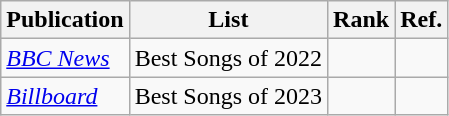<table class="wikitable sortable plainrowheaders">
<tr>
<th scope="col">Publication</th>
<th scope="col">List</th>
<th scope="col">Rank</th>
<th scope="col" class="unsortable">Ref.</th>
</tr>
<tr>
<td><em><a href='#'>BBC News</a></em></td>
<td>Best Songs of 2022</td>
<td></td>
<td></td>
</tr>
<tr>
<td><em><a href='#'>Billboard</a></em></td>
<td>Best Songs of 2023</td>
<td></td>
<td></td>
</tr>
</table>
